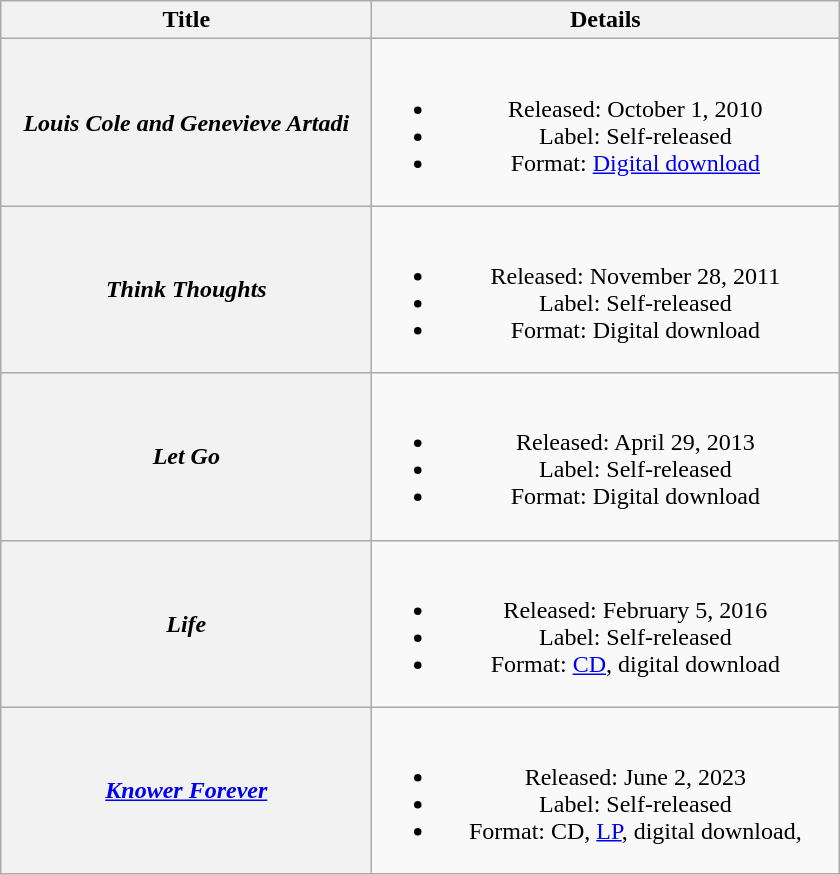<table class="wikitable plainrowheaders" style="text-align:center">
<tr>
<th scope="col" style="width:15em;">Title</th>
<th scope="col" style="width:19em;">Details</th>
</tr>
<tr>
<th scope="row"><em>Louis Cole and Genevieve Artadi</em></th>
<td><br><ul><li>Released: October 1, 2010</li><li>Label: Self-released</li><li>Format: <a href='#'>Digital download</a></li></ul></td>
</tr>
<tr>
<th scope="row"><em>Think Thoughts</em></th>
<td><br><ul><li>Released: November 28, 2011</li><li>Label: Self-released</li><li>Format: Digital download</li></ul></td>
</tr>
<tr>
<th scope="row"><em>Let Go</em></th>
<td><br><ul><li>Released: April 29, 2013</li><li>Label: Self-released</li><li>Format: Digital download</li></ul></td>
</tr>
<tr>
<th scope="row"><em>Life</em></th>
<td><br><ul><li>Released: February 5, 2016</li><li>Label: Self-released</li><li>Format: <a href='#'>CD</a>, digital download</li></ul></td>
</tr>
<tr>
<th scope="row"><em><a href='#'>Knower Forever</a></em></th>
<td><br><ul><li>Released: June 2, 2023</li><li>Label: Self-released</li><li>Format: CD, <a href='#'>LP</a>, digital download,</li></ul></td>
</tr>
</table>
